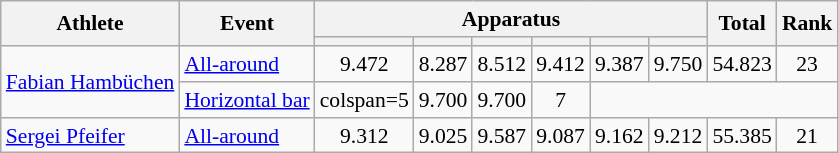<table class="wikitable" style="font-size:90%">
<tr>
<th rowspan=2>Athlete</th>
<th rowspan=2>Event</th>
<th colspan =6>Apparatus</th>
<th rowspan=2>Total</th>
<th rowspan=2>Rank</th>
</tr>
<tr style="font-size:95%">
<th></th>
<th></th>
<th></th>
<th></th>
<th></th>
<th></th>
</tr>
<tr align=center>
<td align=left rowspan=2><a href='#'>Fabian Hambüchen</a></td>
<td align=left><a href='#'>All-around</a></td>
<td>9.472</td>
<td>8.287</td>
<td>8.512</td>
<td>9.412</td>
<td>9.387</td>
<td>9.750</td>
<td>54.823</td>
<td>23</td>
</tr>
<tr align=center>
<td align=left><a href='#'>Horizontal bar</a></td>
<td>colspan=5 </td>
<td>9.700</td>
<td>9.700</td>
<td>7</td>
</tr>
<tr align=center>
<td align=left><a href='#'>Sergei Pfeifer</a></td>
<td align=left><a href='#'>All-around</a></td>
<td>9.312</td>
<td>9.025</td>
<td>9.587</td>
<td>9.087</td>
<td>9.162</td>
<td>9.212</td>
<td>55.385</td>
<td>21</td>
</tr>
</table>
